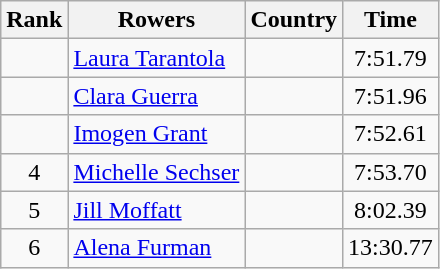<table class="wikitable" style="text-align:center">
<tr>
<th>Rank</th>
<th>Rowers</th>
<th>Country</th>
<th>Time</th>
</tr>
<tr>
<td></td>
<td align="left"><a href='#'>Laura Tarantola</a></td>
<td align="left"></td>
<td>7:51.79</td>
</tr>
<tr>
<td></td>
<td align="left"><a href='#'>Clara Guerra</a></td>
<td align="left"></td>
<td>7:51.96</td>
</tr>
<tr>
<td></td>
<td align="left"><a href='#'>Imogen Grant</a></td>
<td align="left"></td>
<td>7:52.61</td>
</tr>
<tr>
<td>4</td>
<td align="left"><a href='#'>Michelle Sechser</a></td>
<td align="left"></td>
<td>7:53.70</td>
</tr>
<tr>
<td>5</td>
<td align="left"><a href='#'>Jill Moffatt</a></td>
<td align="left"></td>
<td>8:02.39</td>
</tr>
<tr>
<td>6</td>
<td align="left"><a href='#'>Alena Furman</a></td>
<td align="left"></td>
<td>13:30.77</td>
</tr>
</table>
